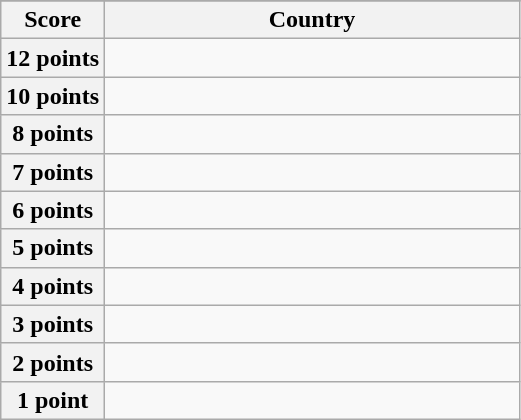<table class="wikitable">
<tr>
</tr>
<tr>
<th scope="col" width="20%">Score</th>
<th scope="col">Country</th>
</tr>
<tr>
<th scope="row">12 points</th>
<td></td>
</tr>
<tr>
<th scope="row">10 points</th>
<td></td>
</tr>
<tr>
<th scope="row">8 points</th>
<td></td>
</tr>
<tr>
<th scope="row">7 points</th>
<td></td>
</tr>
<tr>
<th scope="row">6 points</th>
<td></td>
</tr>
<tr>
<th scope="row">5 points</th>
<td></td>
</tr>
<tr>
<th scope="row">4 points</th>
<td></td>
</tr>
<tr>
<th scope="row">3 points</th>
<td></td>
</tr>
<tr>
<th scope="row">2 points</th>
<td></td>
</tr>
<tr>
<th scope="row">1 point</th>
<td></td>
</tr>
</table>
